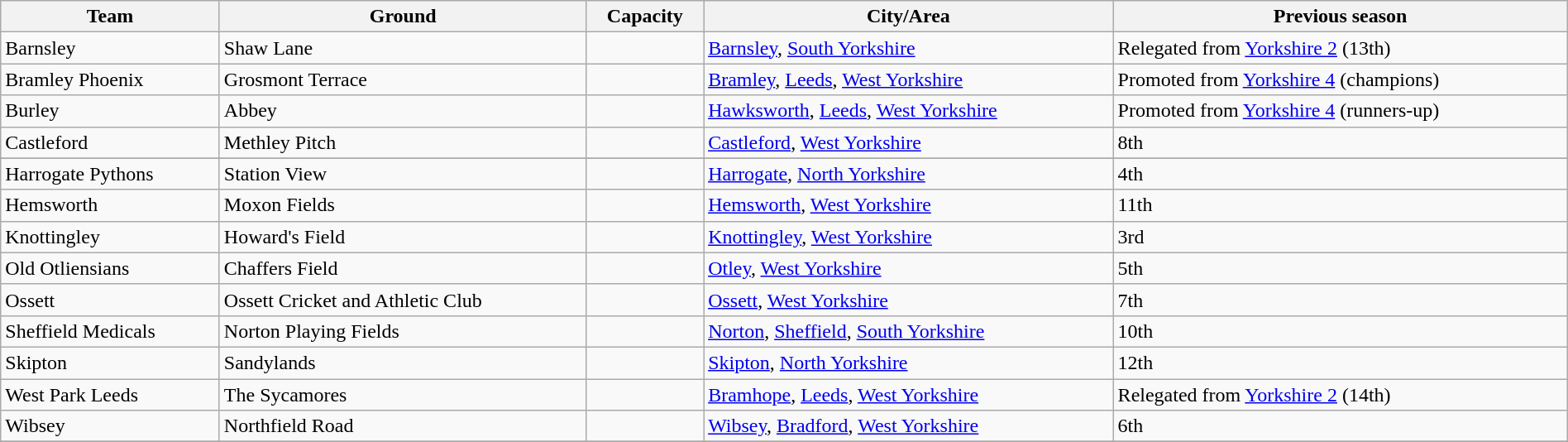<table class="wikitable sortable" width=100%>
<tr>
<th>Team</th>
<th>Ground</th>
<th>Capacity</th>
<th>City/Area</th>
<th>Previous season</th>
</tr>
<tr>
<td>Barnsley</td>
<td>Shaw Lane</td>
<td></td>
<td><a href='#'>Barnsley</a>, <a href='#'>South Yorkshire</a></td>
<td>Relegated from <a href='#'>Yorkshire 2</a> (13th)</td>
</tr>
<tr>
<td>Bramley Phoenix</td>
<td>Grosmont Terrace</td>
<td></td>
<td><a href='#'>Bramley</a>, <a href='#'>Leeds</a>, <a href='#'>West Yorkshire</a></td>
<td>Promoted from <a href='#'>Yorkshire 4</a> (champions)</td>
</tr>
<tr>
<td>Burley</td>
<td>Abbey</td>
<td></td>
<td><a href='#'>Hawksworth</a>, <a href='#'>Leeds</a>, <a href='#'>West Yorkshire</a></td>
<td>Promoted from <a href='#'>Yorkshire 4</a> (runners-up)</td>
</tr>
<tr>
<td>Castleford</td>
<td>Methley Pitch</td>
<td></td>
<td><a href='#'>Castleford</a>, <a href='#'>West Yorkshire</a></td>
<td>8th</td>
</tr>
<tr | >
</tr>
<tr>
<td>Harrogate Pythons</td>
<td>Station View</td>
<td></td>
<td><a href='#'>Harrogate</a>, <a href='#'>North Yorkshire</a></td>
<td>4th</td>
</tr>
<tr>
<td>Hemsworth</td>
<td>Moxon Fields</td>
<td></td>
<td><a href='#'>Hemsworth</a>, <a href='#'>West Yorkshire</a></td>
<td>11th</td>
</tr>
<tr>
<td>Knottingley</td>
<td>Howard's Field</td>
<td></td>
<td><a href='#'>Knottingley</a>, <a href='#'>West Yorkshire</a></td>
<td>3rd</td>
</tr>
<tr>
<td>Old Otliensians</td>
<td>Chaffers Field</td>
<td></td>
<td><a href='#'>Otley</a>, <a href='#'>West Yorkshire</a></td>
<td>5th</td>
</tr>
<tr>
<td>Ossett</td>
<td>Ossett Cricket and Athletic Club</td>
<td></td>
<td><a href='#'>Ossett</a>, <a href='#'>West Yorkshire</a></td>
<td>7th</td>
</tr>
<tr>
<td>Sheffield Medicals</td>
<td>Norton Playing Fields</td>
<td></td>
<td><a href='#'>Norton</a>, <a href='#'>Sheffield</a>, <a href='#'>South Yorkshire</a></td>
<td>10th</td>
</tr>
<tr>
<td>Skipton</td>
<td>Sandylands</td>
<td></td>
<td><a href='#'>Skipton</a>, <a href='#'>North Yorkshire</a></td>
<td>12th</td>
</tr>
<tr>
<td>West Park Leeds</td>
<td>The Sycamores</td>
<td></td>
<td><a href='#'>Bramhope</a>, <a href='#'>Leeds</a>, <a href='#'>West Yorkshire</a></td>
<td>Relegated from <a href='#'>Yorkshire 2</a> (14th)</td>
</tr>
<tr>
<td>Wibsey</td>
<td>Northfield Road</td>
<td></td>
<td><a href='#'>Wibsey</a>, <a href='#'>Bradford</a>, <a href='#'>West Yorkshire</a></td>
<td>6th</td>
</tr>
<tr>
</tr>
</table>
